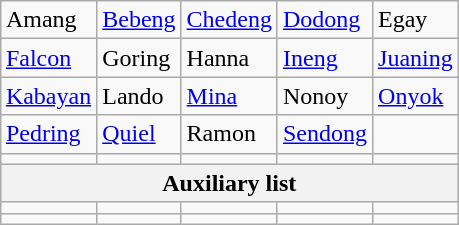<table class="wikitable" align=right>
<tr>
<td>Amang</td>
<td><a href='#'>Bebeng</a></td>
<td><a href='#'>Chedeng</a></td>
<td><a href='#'>Dodong</a></td>
<td>Egay</td>
</tr>
<tr>
<td><a href='#'>Falcon</a></td>
<td>Goring</td>
<td>Hanna</td>
<td><a href='#'>Ineng</a></td>
<td><a href='#'>Juaning</a></td>
</tr>
<tr>
<td><a href='#'>Kabayan</a></td>
<td>Lando</td>
<td><a href='#'>Mina</a></td>
<td>Nonoy</td>
<td><a href='#'>Onyok</a></td>
</tr>
<tr>
<td><a href='#'>Pedring</a></td>
<td><a href='#'>Quiel</a></td>
<td>Ramon</td>
<td><a href='#'>Sendong</a></td>
<td></td>
</tr>
<tr>
<td></td>
<td></td>
<td></td>
<td></td>
<td></td>
</tr>
<tr>
<th colspan=5>Auxiliary list</th>
</tr>
<tr>
<td></td>
<td></td>
<td></td>
<td></td>
<td></td>
</tr>
<tr>
<td></td>
<td></td>
<td></td>
<td></td>
<td></td>
</tr>
</table>
